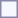<table style="border:1px solid #8888aa; background-color:#f7f8ff; padding:5px; font-size:95%; margin: 0px 12px 12px 0px;">
</table>
